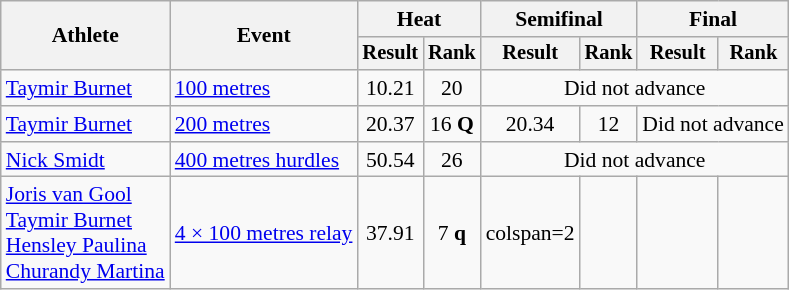<table class="wikitable" style="font-size:90%">
<tr>
<th rowspan="2">Athlete</th>
<th rowspan="2">Event</th>
<th colspan="2">Heat</th>
<th colspan="2">Semifinal</th>
<th colspan="2">Final</th>
</tr>
<tr style="font-size:95%">
<th>Result</th>
<th>Rank</th>
<th>Result</th>
<th>Rank</th>
<th>Result</th>
<th>Rank</th>
</tr>
<tr align=center>
<td align=left><a href='#'>Taymir Burnet</a></td>
<td align=left><a href='#'>100 metres</a></td>
<td>10.21</td>
<td>20</td>
<td colspan=4>Did not advance</td>
</tr>
<tr align=center>
<td align=left><a href='#'>Taymir Burnet</a></td>
<td align=left><a href='#'>200 metres</a></td>
<td>20.37</td>
<td>16 <strong>Q</strong></td>
<td>20.34</td>
<td>12</td>
<td colspan=2>Did not advance</td>
</tr>
<tr align=center>
<td align=left><a href='#'>Nick Smidt</a></td>
<td align=left><a href='#'>400 metres hurdles</a></td>
<td>50.54</td>
<td>26</td>
<td colspan=4>Did not advance</td>
</tr>
<tr align=center>
<td align=left><a href='#'>Joris van Gool</a><br><a href='#'>Taymir Burnet</a><br><a href='#'>Hensley Paulina</a><br><a href='#'>Churandy Martina</a></td>
<td align=left><a href='#'>4 × 100 metres relay</a></td>
<td>37.91</td>
<td>7 <strong>q</strong></td>
<td>colspan=2 </td>
<td></td>
<td></td>
</tr>
</table>
